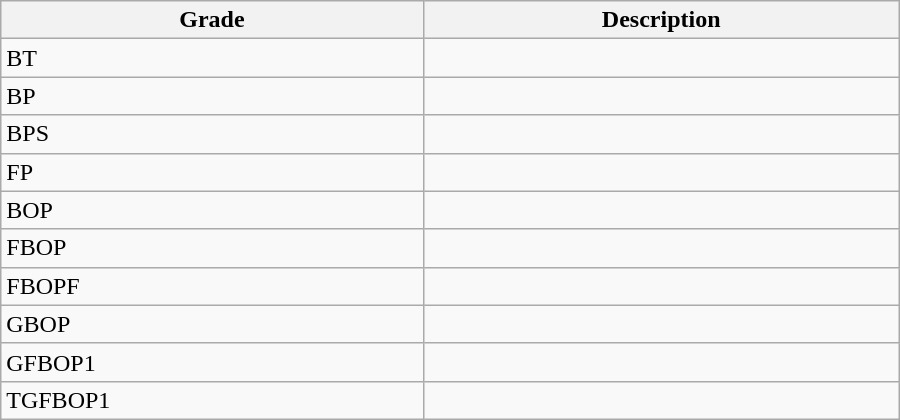<table class="wikitable" border="1" style="width: 600px;">
<tr>
<th>Grade</th>
<th>Description</th>
</tr>
<tr>
<td>BT</td>
<td><br></td>
</tr>
<tr>
<td>BP</td>
<td><br></td>
</tr>
<tr>
<td>BPS</td>
<td><br></td>
</tr>
<tr>
<td>FP</td>
<td><br></td>
</tr>
<tr>
<td>BOP</td>
<td><br></td>
</tr>
<tr>
<td>FBOP</td>
<td><br></td>
</tr>
<tr>
<td>FBOPF</td>
<td><br></td>
</tr>
<tr>
<td>GBOP</td>
<td><br></td>
</tr>
<tr>
<td>GFBOP1</td>
<td><br></td>
</tr>
<tr style="white-space: nowrap;">
<td>TGFBOP1</td>
<td><br></td>
</tr>
</table>
